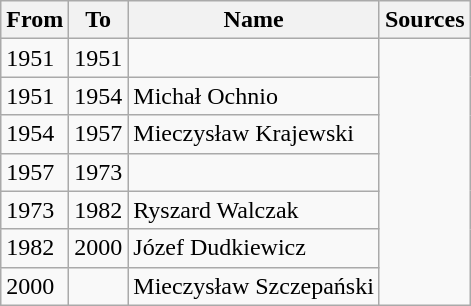<table class="wikitable">
<tr>
<th>From</th>
<th>To</th>
<th>Name</th>
<th>Sources</th>
</tr>
<tr>
<td>1951</td>
<td>1951</td>
<td></td>
<td rowspan="7"></td>
</tr>
<tr>
<td>1951</td>
<td>1954</td>
<td>Michał Ochnio</td>
</tr>
<tr>
<td>1954</td>
<td>1957</td>
<td>Mieczysław Krajewski</td>
</tr>
<tr>
<td>1957</td>
<td>1973</td>
<td></td>
</tr>
<tr>
<td>1973</td>
<td>1982</td>
<td>Ryszard Walczak</td>
</tr>
<tr>
<td>1982</td>
<td>2000</td>
<td>Józef Dudkiewicz</td>
</tr>
<tr>
<td>2000</td>
<td></td>
<td>Mieczysław Szczepański</td>
</tr>
</table>
